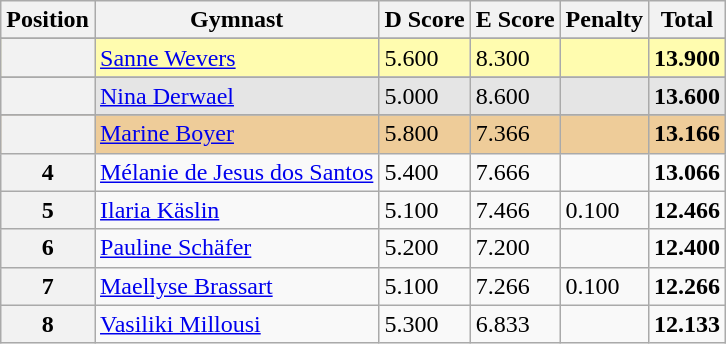<table class="wikitable sortable">
<tr>
<th>Position</th>
<th>Gymnast</th>
<th>D Score</th>
<th>E Score</th>
<th>Penalty</th>
<th>Total</th>
</tr>
<tr>
</tr>
<tr style="background:#fffcaf;">
<th scope="row" style="text-align:center"></th>
<td> <a href='#'>Sanne Wevers</a></td>
<td>5.600</td>
<td>8.300</td>
<td></td>
<td><strong>13.900</strong></td>
</tr>
<tr>
</tr>
<tr style="background:#e5e5e5;">
<th scope="row" style="text-align:center"></th>
<td> <a href='#'>Nina Derwael</a></td>
<td>5.000</td>
<td>8.600</td>
<td></td>
<td><strong>13.600</strong></td>
</tr>
<tr>
</tr>
<tr style="background:#ec9;">
<th scope="row" style="text-align:center"></th>
<td> <a href='#'>Marine Boyer</a></td>
<td>5.800</td>
<td>7.366</td>
<td></td>
<td><strong>13.166</strong></td>
</tr>
<tr>
<th>4</th>
<td> <a href='#'>Mélanie de Jesus dos Santos</a></td>
<td>5.400</td>
<td>7.666</td>
<td></td>
<td><strong>13.066</strong></td>
</tr>
<tr>
<th>5</th>
<td> <a href='#'>Ilaria Käslin</a></td>
<td>5.100</td>
<td>7.466</td>
<td>0.100</td>
<td><strong>12.466</strong></td>
</tr>
<tr>
<th>6</th>
<td> <a href='#'>Pauline Schäfer</a></td>
<td>5.200</td>
<td>7.200</td>
<td></td>
<td><strong>12.400</strong></td>
</tr>
<tr>
<th>7</th>
<td> <a href='#'>Maellyse Brassart</a></td>
<td>5.100</td>
<td>7.266</td>
<td>0.100</td>
<td><strong>12.266</strong></td>
</tr>
<tr>
<th>8</th>
<td> <a href='#'>Vasiliki Millousi</a></td>
<td>5.300</td>
<td>6.833</td>
<td></td>
<td><strong>12.133</strong></td>
</tr>
</table>
